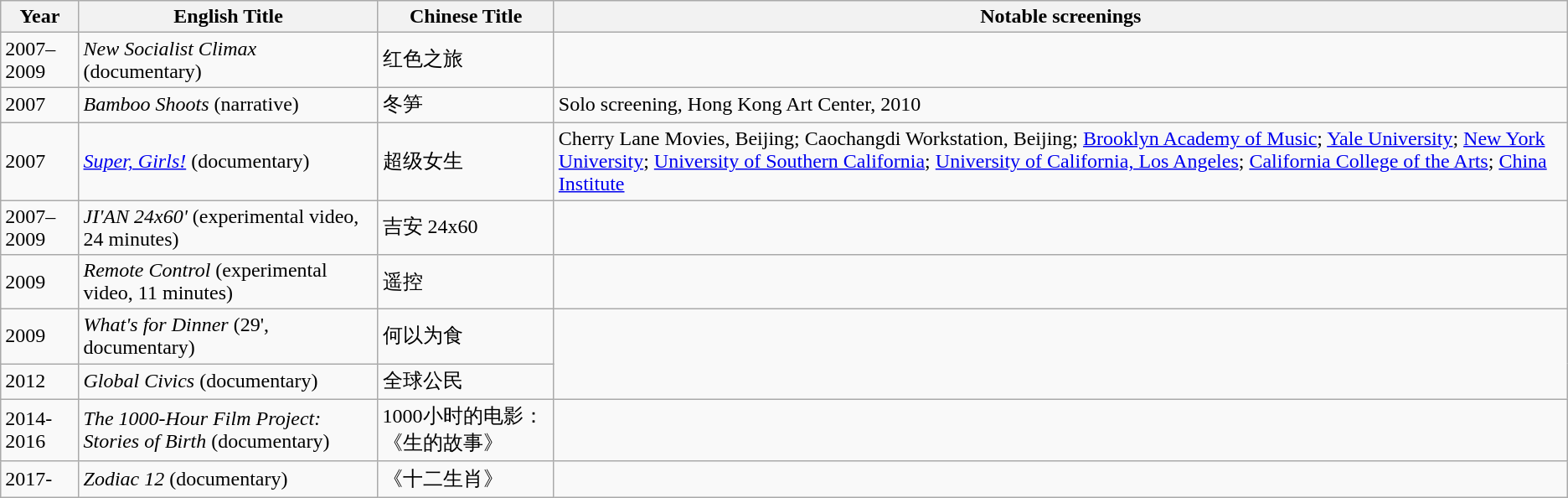<table class="wikitable" border="1">
<tr>
<th>Year</th>
<th>English Title</th>
<th>Chinese Title</th>
<th>Notable screenings</th>
</tr>
<tr>
<td>2007–2009</td>
<td><em>New Socialist Climax</em> (documentary)</td>
<td>红色之旅</td>
<td></td>
</tr>
<tr>
<td>2007</td>
<td><em>Bamboo Shoots</em> (narrative)</td>
<td>冬笋</td>
<td>Solo screening, Hong Kong Art Center, 2010</td>
</tr>
<tr>
<td>2007</td>
<td><em><a href='#'>Super, Girls!</a></em> (documentary)</td>
<td>超级女生</td>
<td>Cherry Lane Movies, Beijing; Caochangdi Workstation, Beijing; <a href='#'>Brooklyn Academy of Music</a>; <a href='#'>Yale University</a>; <a href='#'>New York University</a>; <a href='#'>University of Southern California</a>; <a href='#'>University of California, Los Angeles</a>; <a href='#'>California College of the Arts</a>; <a href='#'>China Institute</a></td>
</tr>
<tr>
<td>2007–2009</td>
<td><em>JI'AN 24x60' </em> (experimental video, 24 minutes)</td>
<td>吉安 24x60</td>
<td></td>
</tr>
<tr>
<td>2009</td>
<td><em>Remote Control</em> (experimental video, 11 minutes)</td>
<td>遥控</td>
<td></td>
</tr>
<tr>
<td>2009</td>
<td><em>What's for Dinner</em> (29', documentary)</td>
<td>何以为食</td>
</tr>
<tr>
<td>2012</td>
<td><em>Global Civics</em> (documentary)</td>
<td>全球公民</td>
</tr>
<tr>
<td>2014-2016</td>
<td><em>The 1000-Hour Film Project: Stories of Birth</em> (documentary)</td>
<td>1000小时的电影：《生的故事》</td>
<td></td>
</tr>
<tr>
<td>2017-</td>
<td><em>Zodiac 12</em> (documentary)</td>
<td>《十二生肖》</td>
<td></td>
</tr>
</table>
